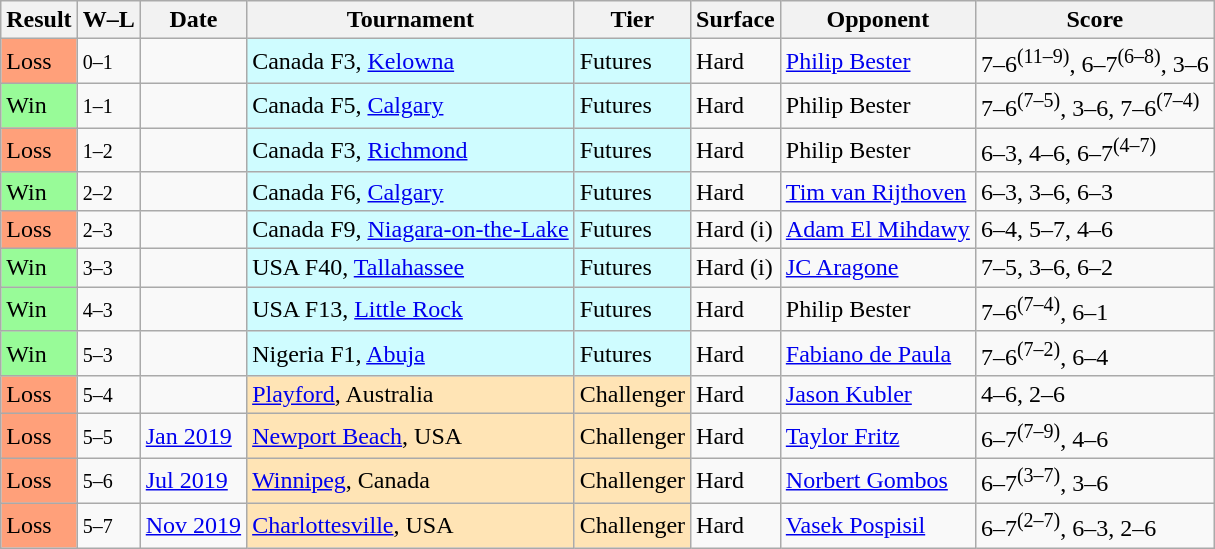<table class="sortable wikitable">
<tr>
<th>Result</th>
<th class=unsortable>W–L</th>
<th>Date</th>
<th>Tournament</th>
<th>Tier</th>
<th>Surface</th>
<th>Opponent</th>
<th class=unsortable>Score</th>
</tr>
<tr>
<td style=background:#ffa07a>Loss</td>
<td><small>0–1</small></td>
<td></td>
<td style=background:#cffcff>Canada F3, <a href='#'>Kelowna</a></td>
<td style=background:#cffcff>Futures</td>
<td>Hard</td>
<td> <a href='#'>Philip Bester</a></td>
<td>7–6<sup>(11–9)</sup>, 6–7<sup>(6–8)</sup>, 3–6</td>
</tr>
<tr>
<td style=background:#98fb98>Win</td>
<td><small>1–1</small></td>
<td></td>
<td style=background:#cffcff>Canada F5, <a href='#'>Calgary</a></td>
<td style=background:#cffcff>Futures</td>
<td>Hard</td>
<td> Philip Bester</td>
<td>7–6<sup>(7–5)</sup>, 3–6, 7–6<sup>(7–4)</sup></td>
</tr>
<tr>
<td style=background:#ffa07a>Loss</td>
<td><small>1–2</small></td>
<td></td>
<td style=background:#cffcff>Canada F3, <a href='#'>Richmond</a></td>
<td style=background:#cffcff>Futures</td>
<td>Hard</td>
<td> Philip Bester</td>
<td>6–3, 4–6, 6–7<sup>(4–7)</sup></td>
</tr>
<tr>
<td style=background:#98fb98>Win</td>
<td><small>2–2</small></td>
<td></td>
<td style=background:#cffcff>Canada F6, <a href='#'>Calgary</a></td>
<td style=background:#cffcff>Futures</td>
<td>Hard</td>
<td> <a href='#'>Tim van Rijthoven</a></td>
<td>6–3, 3–6, 6–3</td>
</tr>
<tr>
<td style=background:#ffa07a>Loss</td>
<td><small>2–3</small></td>
<td></td>
<td style=background:#cffcff>Canada F9, <a href='#'>Niagara-on-the-Lake</a></td>
<td style=background:#cffcff>Futures</td>
<td>Hard (i)</td>
<td> <a href='#'>Adam El Mihdawy</a></td>
<td>6–4, 5–7, 4–6</td>
</tr>
<tr>
<td style=background:#98fb98>Win</td>
<td><small>3–3</small></td>
<td></td>
<td style=background:#cffcff>USA F40, <a href='#'>Tallahassee</a></td>
<td style=background:#cffcff>Futures</td>
<td>Hard (i)</td>
<td> <a href='#'>JC Aragone</a></td>
<td>7–5, 3–6, 6–2</td>
</tr>
<tr>
<td style=background:#98fb98>Win</td>
<td><small>4–3</small></td>
<td></td>
<td style=background:#cffcff>USA F13, <a href='#'>Little Rock</a></td>
<td style=background:#cffcff>Futures</td>
<td>Hard</td>
<td> Philip Bester</td>
<td>7–6<sup>(7–4)</sup>, 6–1</td>
</tr>
<tr>
<td style=background:#98fb98>Win</td>
<td><small>5–3</small></td>
<td></td>
<td style=background:#cffcff>Nigeria F1, <a href='#'>Abuja</a></td>
<td style=background:#cffcff>Futures</td>
<td>Hard</td>
<td> <a href='#'>Fabiano de Paula</a></td>
<td>7–6<sup>(7–2)</sup>, 6–4</td>
</tr>
<tr>
<td style=background:#ffa07a>Loss</td>
<td><small>5–4</small></td>
<td><a href='#'></a></td>
<td style=background:moccasin><a href='#'>Playford</a>, Australia</td>
<td style=background:moccasin>Challenger</td>
<td>Hard</td>
<td> <a href='#'>Jason Kubler</a></td>
<td>4–6, 2–6</td>
</tr>
<tr>
<td style=background:#ffa07a>Loss</td>
<td><small>5–5</small></td>
<td><a href='#'>Jan 2019</a></td>
<td style=background:moccasin><a href='#'>Newport Beach</a>, USA</td>
<td style=background:moccasin>Challenger</td>
<td>Hard</td>
<td> <a href='#'>Taylor Fritz</a></td>
<td>6–7<sup>(7–9)</sup>, 4–6</td>
</tr>
<tr>
<td style=background:#ffa07a>Loss</td>
<td><small>5–6</small></td>
<td><a href='#'>Jul 2019</a></td>
<td style=background:moccasin><a href='#'>Winnipeg</a>, Canada</td>
<td style=background:moccasin>Challenger</td>
<td>Hard</td>
<td> <a href='#'>Norbert Gombos</a></td>
<td>6–7<sup>(3–7)</sup>, 3–6</td>
</tr>
<tr>
<td style=background:#ffa07a>Loss</td>
<td><small>5–7</small></td>
<td><a href='#'>Nov 2019</a></td>
<td style=background:moccasin><a href='#'>Charlottesville</a>, USA</td>
<td style=background:moccasin>Challenger</td>
<td>Hard</td>
<td> <a href='#'>Vasek Pospisil</a></td>
<td>6–7<sup>(2–7)</sup>, 6–3, 2–6</td>
</tr>
</table>
